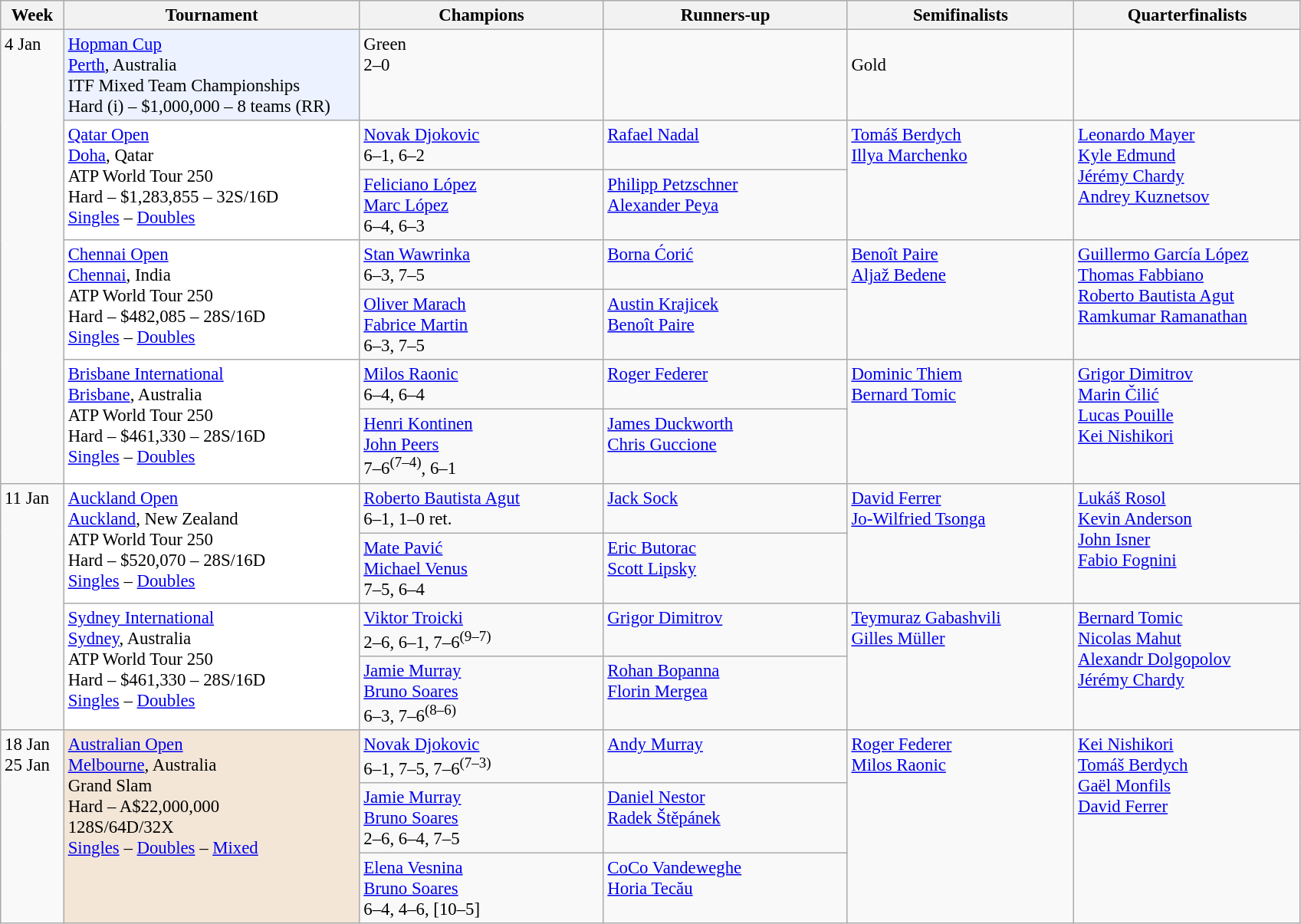<table class=wikitable style=font-size:95%>
<tr>
<th style="width:48px;">Week</th>
<th style="width:250px;">Tournament</th>
<th style="width:205px;">Champions</th>
<th style="width:205px;">Runners-up</th>
<th style="width:190px;">Semifinalists</th>
<th style="width:190px;">Quarterfinalists</th>
</tr>
<tr valign=top>
<td rowspan=7>4 Jan</td>
<td style="background:#ECF2FF;"><a href='#'>Hopman Cup</a><br><a href='#'>Perth</a>, Australia<br>ITF Mixed Team Championships<br> Hard (i) – $1,000,000 – 8 teams (RR)</td>
<td> Green<br>2–0</td>
<td></td>
<td><br> Gold<br></td>
<td><br>  <br></td>
</tr>
<tr valign=top>
<td style="background:#ffffff;" rowspan=2><a href='#'>Qatar Open</a><br> <a href='#'>Doha</a>, Qatar<br>ATP World Tour 250<br>Hard – $1,283,855 – 32S/16D<br> <a href='#'>Singles</a> – <a href='#'>Doubles</a></td>
<td> <a href='#'>Novak Djokovic</a><br>6–1, 6–2</td>
<td> <a href='#'>Rafael Nadal</a></td>
<td rowspan=2> <a href='#'>Tomáš Berdych</a><br> <a href='#'>Illya Marchenko</a></td>
<td rowspan=2> <a href='#'>Leonardo Mayer</a><br> <a href='#'>Kyle Edmund</a><br>  <a href='#'>Jérémy Chardy</a><br> <a href='#'>Andrey Kuznetsov</a></td>
</tr>
<tr valign=top>
<td> <a href='#'>Feliciano López</a><br> <a href='#'>Marc López</a><br>6–4, 6–3</td>
<td> <a href='#'>Philipp Petzschner</a><br> <a href='#'>Alexander Peya</a></td>
</tr>
<tr valign=top>
<td style="background:#ffffff;" rowspan=2><a href='#'>Chennai Open</a><br> <a href='#'>Chennai</a>, India<br>ATP World Tour 250<br>Hard – $482,085 – 28S/16D<br><a href='#'>Singles</a> – <a href='#'>Doubles</a></td>
<td> <a href='#'>Stan Wawrinka</a><br>6–3, 7–5</td>
<td> <a href='#'>Borna Ćorić</a></td>
<td rowspan=2> <a href='#'>Benoît Paire</a><br> <a href='#'>Aljaž Bedene</a></td>
<td rowspan=2> <a href='#'>Guillermo García López</a><br> <a href='#'>Thomas Fabbiano</a><br>  <a href='#'>Roberto Bautista Agut</a><br> <a href='#'>Ramkumar Ramanathan</a></td>
</tr>
<tr valign=top>
<td> <a href='#'>Oliver Marach</a><br> <a href='#'>Fabrice Martin</a><br>6–3, 7–5</td>
<td> <a href='#'>Austin Krajicek</a><br> <a href='#'>Benoît Paire</a></td>
</tr>
<tr valign=top>
<td style="background:#ffffff;" rowspan=2><a href='#'>Brisbane International</a><br> <a href='#'>Brisbane</a>, Australia<br>ATP World Tour 250<br>Hard – $461,330 – 28S/16D<br><a href='#'>Singles</a> – <a href='#'>Doubles</a></td>
<td> <a href='#'>Milos Raonic</a> <br> 6–4, 6–4</td>
<td> <a href='#'>Roger Federer</a></td>
<td rowspan=2> <a href='#'>Dominic Thiem</a><br>  <a href='#'>Bernard Tomic</a></td>
<td rowspan=2> <a href='#'>Grigor Dimitrov</a><br> <a href='#'>Marin Čilić</a><br>  <a href='#'>Lucas Pouille</a><br> <a href='#'>Kei Nishikori</a></td>
</tr>
<tr valign=top>
<td> <a href='#'>Henri Kontinen</a><br> <a href='#'>John Peers</a><br>7–6<sup>(7–4)</sup>, 6–1</td>
<td> <a href='#'>James Duckworth</a><br> <a href='#'>Chris Guccione</a></td>
</tr>
<tr valign=top>
<td rowspan=4>11 Jan</td>
<td style="background:#ffffff;" rowspan=2><a href='#'>Auckland Open</a><br> <a href='#'>Auckland</a>, New Zealand <br>ATP World Tour 250<br>Hard – $520,070 – 28S/16D<br> <a href='#'>Singles</a> – <a href='#'>Doubles</a></td>
<td> <a href='#'>Roberto Bautista Agut</a><br>6–1, 1–0 ret.</td>
<td> <a href='#'>Jack Sock</a></td>
<td rowspan=2> <a href='#'>David Ferrer</a> <br> <a href='#'>Jo-Wilfried Tsonga</a></td>
<td rowspan=2> <a href='#'>Lukáš Rosol</a><br> <a href='#'>Kevin Anderson</a><br> <a href='#'>John Isner</a><br> <a href='#'>Fabio Fognini</a></td>
</tr>
<tr valign=top>
<td> <a href='#'>Mate Pavić</a><br> <a href='#'>Michael Venus</a><br>7–5, 6–4</td>
<td> <a href='#'>Eric Butorac</a><br> <a href='#'>Scott Lipsky</a></td>
</tr>
<tr valign=top>
<td style="background:#ffffff;" rowspan=2><a href='#'>Sydney International</a><br>  <a href='#'>Sydney</a>, Australia<br>ATP World Tour 250<br>Hard – $461,330 – 28S/16D<br> <a href='#'>Singles</a> – <a href='#'>Doubles</a></td>
<td> <a href='#'>Viktor Troicki</a><br>2–6, 6–1, 7–6<sup>(9–7)</sup></td>
<td> <a href='#'>Grigor Dimitrov</a></td>
<td rowspan=2> <a href='#'>Teymuraz Gabashvili</a><br> <a href='#'>Gilles Müller</a></td>
<td rowspan=2> <a href='#'>Bernard Tomic</a> <br> <a href='#'>Nicolas Mahut</a><br> <a href='#'>Alexandr Dolgopolov</a><br> <a href='#'>Jérémy Chardy</a></td>
</tr>
<tr valign=top>
<td> <a href='#'>Jamie Murray</a><br> <a href='#'>Bruno Soares</a><br>6–3, 7–6<sup>(8–6)</sup></td>
<td> <a href='#'>Rohan Bopanna</a><br> <a href='#'>Florin Mergea</a></td>
</tr>
<tr valign=top>
<td rowspan=3>18 Jan<br>25 Jan</td>
<td style="background:#f3e6d7;" rowspan=3><a href='#'>Australian Open</a><br> <a href='#'>Melbourne</a>, Australia<br>Grand Slam<br>Hard – A$22,000,000<br>128S/64D/32X<br><a href='#'>Singles</a> – <a href='#'>Doubles</a> – <a href='#'>Mixed</a></td>
<td> <a href='#'>Novak Djokovic</a><br>6–1, 7–5, 7–6<sup>(7–3)</sup></td>
<td> <a href='#'>Andy Murray</a></td>
<td rowspan=3> <a href='#'>Roger Federer</a><br> <a href='#'>Milos Raonic</a></td>
<td rowspan=3> <a href='#'>Kei Nishikori</a><br> <a href='#'>Tomáš Berdych</a><br>  <a href='#'>Gaël Monfils</a><br> <a href='#'>David Ferrer</a></td>
</tr>
<tr valign=top>
<td> <a href='#'>Jamie Murray</a> <br>  <a href='#'>Bruno Soares</a><br>2–6, 6–4, 7–5</td>
<td> <a href='#'>Daniel Nestor</a> <br>  <a href='#'>Radek Štěpánek</a></td>
</tr>
<tr valign=top>
<td> <a href='#'>Elena Vesnina</a>  <br>  <a href='#'>Bruno Soares</a><br> 6–4, 4–6, [10–5]</td>
<td> <a href='#'>CoCo Vandeweghe</a> <br>  <a href='#'>Horia Tecău</a></td>
</tr>
</table>
